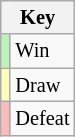<table class="wikitable" style="font-size: 85%">
<tr>
<th colspan="2">Key</th>
</tr>
<tr>
<td bgcolor=#BBF3BB></td>
<td>Win</td>
</tr>
<tr>
<td bgcolor=#FFFFBB></td>
<td>Draw</td>
</tr>
<tr>
<td bgcolor=#FFBBBB></td>
<td>Defeat</td>
</tr>
</table>
